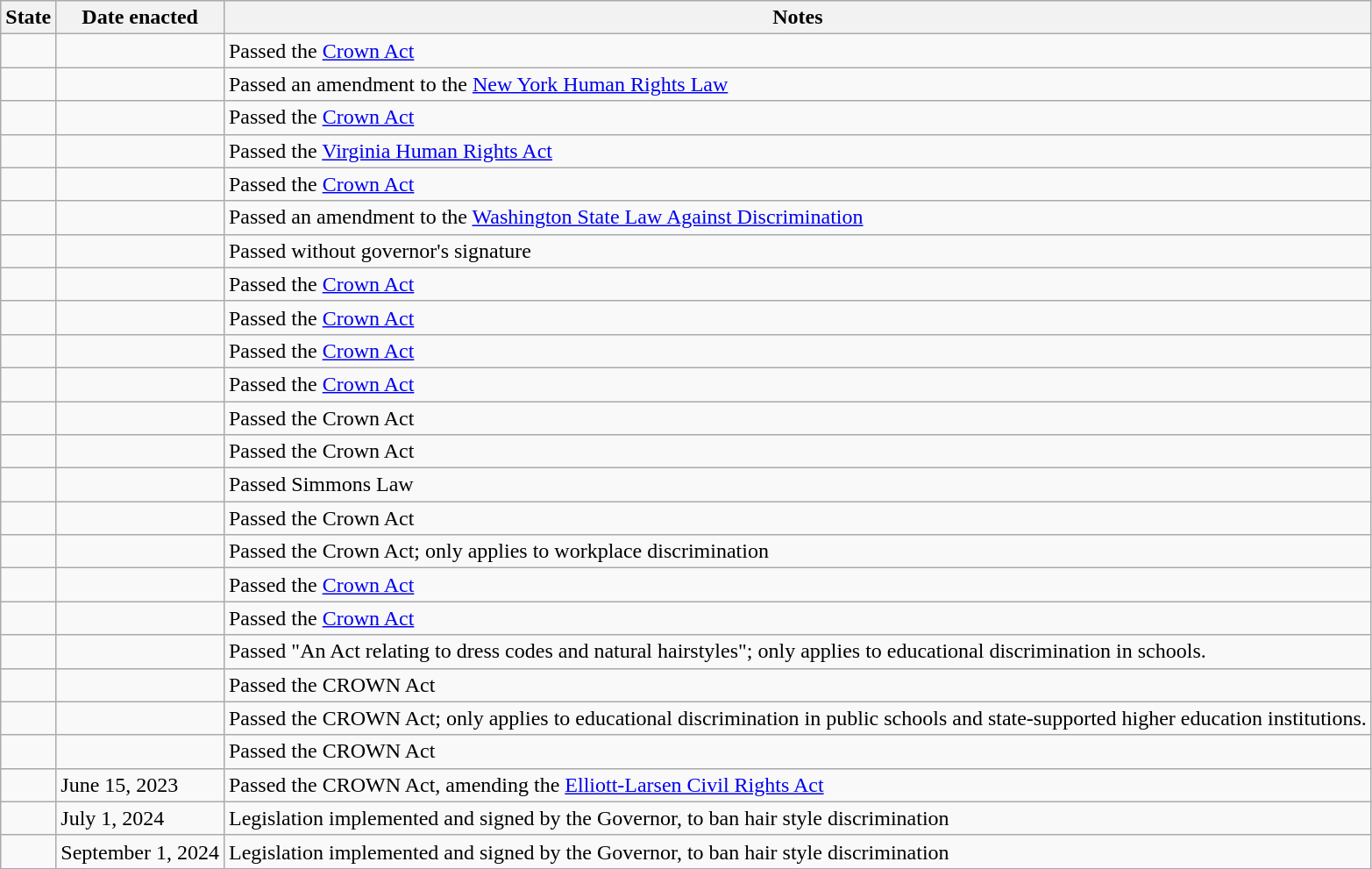<table class="wikitable sortable">
<tr>
<th>State</th>
<th>Date enacted</th>
<th class="unsortable">Notes</th>
</tr>
<tr>
<td></td>
<td></td>
<td>Passed the <a href='#'>Crown Act</a></td>
</tr>
<tr>
<td></td>
<td></td>
<td>Passed an amendment to the <a href='#'>New York Human Rights Law</a></td>
</tr>
<tr>
<td></td>
<td></td>
<td>Passed the <a href='#'>Crown Act</a></td>
</tr>
<tr>
<td></td>
<td></td>
<td>Passed the <a href='#'>Virginia Human Rights Act</a></td>
</tr>
<tr>
<td></td>
<td></td>
<td>Passed the <a href='#'>Crown Act</a></td>
</tr>
<tr>
<td></td>
<td></td>
<td>Passed an amendment to the <a href='#'>Washington State Law Against Discrimination</a></td>
</tr>
<tr>
<td></td>
<td></td>
<td>Passed without governor's signature</td>
</tr>
<tr>
<td></td>
<td></td>
<td>Passed the <a href='#'>Crown Act</a></td>
</tr>
<tr>
<td></td>
<td></td>
<td>Passed the <a href='#'>Crown Act</a></td>
</tr>
<tr>
<td></td>
<td></td>
<td>Passed the <a href='#'>Crown Act</a></td>
</tr>
<tr>
<td></td>
<td></td>
<td>Passed the <a href='#'>Crown Act</a></td>
</tr>
<tr>
<td></td>
<td></td>
<td>Passed the Crown Act</td>
</tr>
<tr>
<td></td>
<td></td>
<td>Passed the Crown Act</td>
</tr>
<tr>
<td></td>
<td></td>
<td>Passed Simmons Law</td>
</tr>
<tr>
<td></td>
<td></td>
<td>Passed the Crown Act</td>
</tr>
<tr>
<td></td>
<td></td>
<td>Passed the Crown Act; only applies to workplace discrimination</td>
</tr>
<tr>
<td></td>
<td></td>
<td>Passed the <a href='#'>Crown Act</a></td>
</tr>
<tr>
<td style="white-space: nowrap;"></td>
<td></td>
<td>Passed the <a href='#'>Crown Act</a></td>
</tr>
<tr>
<td></td>
<td></td>
<td>Passed "An Act relating to dress codes and natural hairstyles"; only applies to educational discrimination in schools.</td>
</tr>
<tr>
<td></td>
<td></td>
<td>Passed the CROWN Act</td>
</tr>
<tr>
<td></td>
<td></td>
<td>Passed the CROWN Act; only applies to educational discrimination in public schools and state-supported higher education institutions.</td>
</tr>
<tr>
<td></td>
<td></td>
<td>Passed the CROWN Act</td>
</tr>
<tr>
<td></td>
<td>June 15, 2023</td>
<td>Passed the CROWN Act, amending the <a href='#'>Elliott-Larsen Civil Rights Act</a></td>
</tr>
<tr>
<td></td>
<td>July 1, 2024</td>
<td>Legislation implemented and signed by the Governor, to ban hair style discrimination</td>
</tr>
<tr>
<td></td>
<td>September 1, 2024</td>
<td>Legislation implemented and signed by the Governor, to ban hair style discrimination</td>
</tr>
</table>
